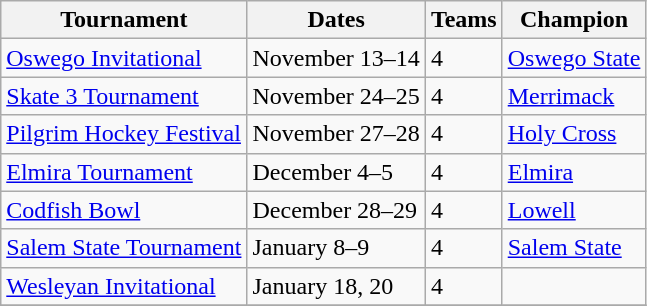<table class="wikitable">
<tr>
<th>Tournament</th>
<th>Dates</th>
<th>Teams</th>
<th>Champion</th>
</tr>
<tr>
<td><a href='#'>Oswego Invitational</a></td>
<td>November 13–14</td>
<td>4</td>
<td><a href='#'>Oswego State</a></td>
</tr>
<tr>
<td><a href='#'>Skate 3 Tournament</a></td>
<td>November 24–25</td>
<td>4</td>
<td><a href='#'>Merrimack</a></td>
</tr>
<tr>
<td><a href='#'>Pilgrim Hockey Festival</a></td>
<td>November 27–28</td>
<td>4</td>
<td><a href='#'>Holy Cross</a></td>
</tr>
<tr>
<td><a href='#'>Elmira Tournament</a></td>
<td>December 4–5</td>
<td>4</td>
<td><a href='#'>Elmira</a></td>
</tr>
<tr>
<td><a href='#'>Codfish Bowl</a></td>
<td>December 28–29</td>
<td>4</td>
<td><a href='#'>Lowell</a></td>
</tr>
<tr>
<td><a href='#'>Salem State Tournament</a></td>
<td>January 8–9</td>
<td>4</td>
<td><a href='#'>Salem State</a></td>
</tr>
<tr>
<td><a href='#'>Wesleyan Invitational</a></td>
<td>January 18, 20</td>
<td>4</td>
<td></td>
</tr>
<tr>
</tr>
</table>
